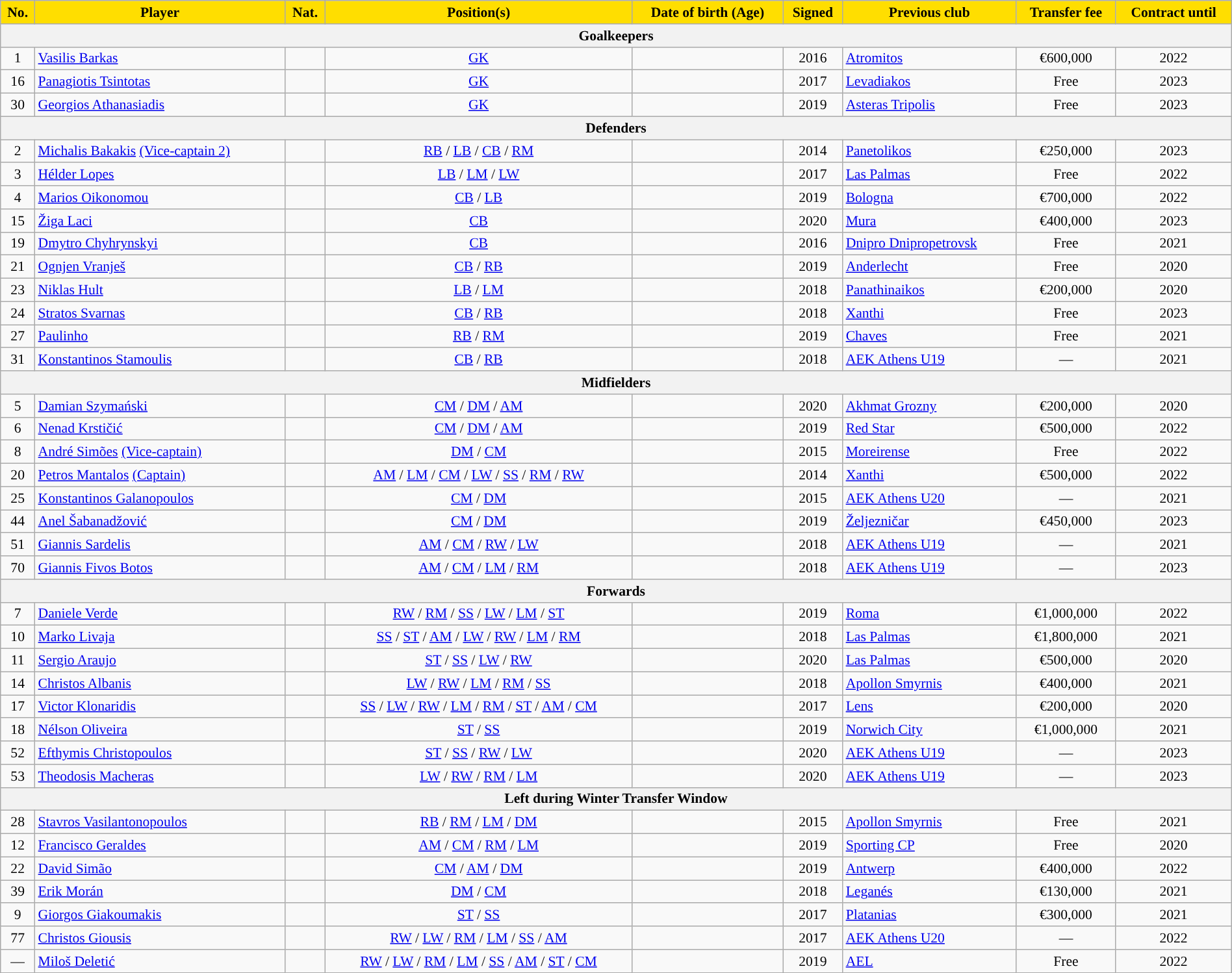<table class="wikitable" style="text-align:center; font-size:90%; width:100%">
<tr>
<th style="background:#FFDE00">No.</th>
<th style="background:#FFDE00">Player</th>
<th style="background:#FFDE00">Nat.</th>
<th style="background:#FFDE00">Position(s)</th>
<th style="background:#FFDE00">Date of birth (Age)</th>
<th style="background:#FFDE00">Signed</th>
<th style="background:#FFDE00">Previous club</th>
<th style="background:#FFDE00">Transfer fee</th>
<th style="background:#FFDE00">Contract until</th>
</tr>
<tr>
<th colspan="9">Goalkeepers</th>
</tr>
<tr>
<td>1</td>
<td align=left><a href='#'>Vasilis Barkas</a></td>
<td></td>
<td><a href='#'>GK</a></td>
<td></td>
<td>2016</td>
<td align=left> <a href='#'>Atromitos</a></td>
<td>€600,000</td>
<td>2022</td>
</tr>
<tr>
<td>16</td>
<td align=left><a href='#'>Panagiotis Tsintotas</a></td>
<td></td>
<td><a href='#'>GK</a></td>
<td></td>
<td>2017</td>
<td align=left> <a href='#'>Levadiakos</a></td>
<td>Free</td>
<td>2023</td>
</tr>
<tr>
<td>30</td>
<td align=left><a href='#'>Georgios Athanasiadis</a></td>
<td></td>
<td><a href='#'>GK</a></td>
<td></td>
<td>2019</td>
<td align=left> <a href='#'>Asteras Tripolis</a></td>
<td>Free</td>
<td>2023</td>
</tr>
<tr>
<th colspan="9">Defenders</th>
</tr>
<tr>
<td>2</td>
<td align=left><a href='#'>Michalis Bakakis</a> <a href='#'>(Vice-captain 2)</a></td>
<td></td>
<td><a href='#'>RB</a> / <a href='#'>LB</a> / <a href='#'>CB</a> / <a href='#'>RM</a></td>
<td></td>
<td>2014</td>
<td align=left> <a href='#'>Panetolikos</a></td>
<td>€250,000</td>
<td>2023</td>
</tr>
<tr>
<td>3</td>
<td align=left><a href='#'>Hélder Lopes</a></td>
<td></td>
<td><a href='#'>LB</a> / <a href='#'>LM</a> / <a href='#'>LW</a></td>
<td></td>
<td>2017</td>
<td align=left> <a href='#'>Las Palmas</a></td>
<td>Free</td>
<td>2022</td>
</tr>
<tr>
<td>4</td>
<td align=left><a href='#'>Marios Oikonomou</a></td>
<td></td>
<td><a href='#'>CB</a> / <a href='#'>LB</a></td>
<td></td>
<td>2019</td>
<td align=left> <a href='#'>Bologna</a></td>
<td>€700,000</td>
<td>2022</td>
</tr>
<tr>
<td>15</td>
<td align=left><a href='#'>Žiga Laci</a></td>
<td></td>
<td><a href='#'>CB</a></td>
<td></td>
<td>2020</td>
<td align=left> <a href='#'>Mura</a></td>
<td>€400,000</td>
<td>2023</td>
</tr>
<tr>
<td>19</td>
<td align=left><a href='#'>Dmytro Chyhrynskyi</a></td>
<td></td>
<td><a href='#'>CB</a></td>
<td></td>
<td>2016</td>
<td align=left> <a href='#'>Dnipro Dnipropetrovsk</a></td>
<td>Free</td>
<td>2021</td>
</tr>
<tr>
<td>21</td>
<td align=left><a href='#'>Ognjen Vranješ</a></td>
<td></td>
<td><a href='#'>CB</a> / <a href='#'>RB</a></td>
<td></td>
<td>2019</td>
<td align=left> <a href='#'>Anderlecht</a></td>
<td>Free</td>
<td>2020</td>
</tr>
<tr>
<td>23</td>
<td align=left><a href='#'>Niklas Hult</a></td>
<td></td>
<td><a href='#'>LB</a> / <a href='#'>LM</a></td>
<td></td>
<td>2018</td>
<td align=left> <a href='#'>Panathinaikos</a></td>
<td>€200,000</td>
<td>2020</td>
</tr>
<tr>
<td>24</td>
<td align=left><a href='#'>Stratos Svarnas</a></td>
<td></td>
<td><a href='#'>CB</a> / <a href='#'>RB</a></td>
<td></td>
<td>2018</td>
<td align=left> <a href='#'>Xanthi</a></td>
<td>Free</td>
<td>2023</td>
</tr>
<tr>
<td>27</td>
<td align=left><a href='#'>Paulinho</a></td>
<td></td>
<td><a href='#'>RB</a> / <a href='#'>RM</a></td>
<td></td>
<td>2019</td>
<td align=left> <a href='#'>Chaves</a></td>
<td>Free</td>
<td>2021</td>
</tr>
<tr>
<td>31</td>
<td align=left><a href='#'>Konstantinos Stamoulis</a></td>
<td></td>
<td><a href='#'>CB</a> / <a href='#'>RB</a></td>
<td></td>
<td>2018</td>
<td align=left> <a href='#'>AEK Athens U19</a></td>
<td>—</td>
<td>2021</td>
</tr>
<tr>
<th colspan="9">Midfielders</th>
</tr>
<tr>
<td>5</td>
<td align=left><a href='#'>Damian Szymański</a></td>
<td></td>
<td><a href='#'>CM</a> / <a href='#'>DM</a> / <a href='#'>AM</a></td>
<td></td>
<td>2020</td>
<td align=left> <a href='#'>Akhmat Grozny</a></td>
<td>€200,000</td>
<td>2020</td>
</tr>
<tr>
<td>6</td>
<td align=left><a href='#'>Nenad Krstičić</a></td>
<td></td>
<td><a href='#'>CM</a> / <a href='#'>DM</a> / <a href='#'>AM</a></td>
<td></td>
<td>2019</td>
<td align=left> <a href='#'>Red Star</a></td>
<td>€500,000</td>
<td>2022</td>
</tr>
<tr>
<td>8</td>
<td align=left><a href='#'>André Simões</a> <a href='#'>(Vice-captain)</a></td>
<td></td>
<td><a href='#'>DM</a> / <a href='#'>CM</a></td>
<td></td>
<td>2015</td>
<td align=left> <a href='#'>Moreirense</a></td>
<td>Free</td>
<td>2022</td>
</tr>
<tr>
<td>20</td>
<td align=left><a href='#'>Petros Mantalos</a> <a href='#'>(Captain)</a></td>
<td></td>
<td><a href='#'>AM</a> / <a href='#'>LM</a> / <a href='#'>CM</a> / <a href='#'>LW</a> / <a href='#'>SS</a> / <a href='#'>RM</a> / <a href='#'>RW</a></td>
<td></td>
<td>2014</td>
<td align=left> <a href='#'>Xanthi</a></td>
<td>€500,000</td>
<td>2022</td>
</tr>
<tr>
<td>25</td>
<td align=left><a href='#'>Konstantinos Galanopoulos</a></td>
<td></td>
<td><a href='#'>CM</a> / <a href='#'>DM</a></td>
<td></td>
<td>2015</td>
<td align=left> <a href='#'>AEK Athens U20</a></td>
<td>—</td>
<td>2021</td>
</tr>
<tr>
<td>44</td>
<td align=left><a href='#'>Anel Šabanadžović</a></td>
<td></td>
<td><a href='#'>CM</a> / <a href='#'>DM</a></td>
<td></td>
<td>2019</td>
<td align=left> <a href='#'>Željezničar</a></td>
<td>€450,000</td>
<td>2023</td>
</tr>
<tr>
<td>51</td>
<td align=left><a href='#'>Giannis Sardelis</a></td>
<td></td>
<td><a href='#'>AM</a> / <a href='#'>CM</a> / <a href='#'>RW</a> / <a href='#'>LW</a></td>
<td></td>
<td>2018</td>
<td align=left> <a href='#'>AEK Athens U19</a></td>
<td>—</td>
<td>2021</td>
</tr>
<tr>
<td>70</td>
<td align=left><a href='#'>Giannis Fivos Botos</a></td>
<td></td>
<td><a href='#'>AM</a> / <a href='#'>CM</a> / <a href='#'>LM</a> / <a href='#'>RM</a></td>
<td></td>
<td>2018</td>
<td align=left> <a href='#'>AEK Athens U19</a></td>
<td>—</td>
<td>2023</td>
</tr>
<tr>
<th colspan="9">Forwards</th>
</tr>
<tr>
<td>7</td>
<td align=left><a href='#'>Daniele Verde</a></td>
<td></td>
<td><a href='#'>RW</a> / <a href='#'>RM</a> / <a href='#'>SS</a> / <a href='#'>LW</a> / <a href='#'>LM</a> / <a href='#'>ST</a></td>
<td></td>
<td>2019</td>
<td align=left> <a href='#'>Roma</a></td>
<td>€1,000,000</td>
<td>2022</td>
</tr>
<tr>
<td>10</td>
<td align=left><a href='#'>Marko Livaja</a></td>
<td></td>
<td><a href='#'>SS</a> / <a href='#'>ST</a> / <a href='#'>AM</a> / <a href='#'>LW</a> / <a href='#'>RW</a> / <a href='#'>LM</a> / <a href='#'>RM</a></td>
<td></td>
<td>2018</td>
<td align=left> <a href='#'>Las Palmas</a></td>
<td>€1,800,000</td>
<td>2021</td>
</tr>
<tr>
<td>11</td>
<td align=left><a href='#'>Sergio Araujo</a></td>
<td></td>
<td><a href='#'>ST</a> / <a href='#'>SS</a> / <a href='#'>LW</a> / <a href='#'>RW</a></td>
<td></td>
<td>2020</td>
<td align=left> <a href='#'>Las Palmas</a></td>
<td>€500,000</td>
<td>2020</td>
</tr>
<tr>
<td>14</td>
<td align=left><a href='#'>Christos Albanis</a></td>
<td></td>
<td><a href='#'>LW</a> / <a href='#'>RW</a> / <a href='#'>LM</a> / <a href='#'>RM</a> / <a href='#'>SS</a></td>
<td></td>
<td>2018</td>
<td align=left> <a href='#'>Apollon Smyrnis</a></td>
<td>€400,000</td>
<td>2021</td>
</tr>
<tr>
<td>17</td>
<td align=left><a href='#'>Victor Klonaridis</a></td>
<td></td>
<td><a href='#'>SS</a> / <a href='#'>LW</a> / <a href='#'>RW</a> / <a href='#'>LM</a> / <a href='#'>RM</a> / <a href='#'>ST</a> / <a href='#'>AM</a> / <a href='#'>CM</a></td>
<td></td>
<td>2017</td>
<td align=left> <a href='#'>Lens</a></td>
<td>€200,000</td>
<td>2020</td>
</tr>
<tr>
<td>18</td>
<td align=left><a href='#'>Nélson Oliveira</a></td>
<td></td>
<td><a href='#'>ST</a> / <a href='#'>SS</a></td>
<td></td>
<td>2019</td>
<td align=left> <a href='#'>Norwich City</a></td>
<td>€1,000,000</td>
<td>2021</td>
</tr>
<tr>
<td>52</td>
<td align=left><a href='#'>Efthymis Christopoulos</a></td>
<td></td>
<td><a href='#'>ST</a> / <a href='#'>SS</a> / <a href='#'>RW</a> / <a href='#'>LW</a></td>
<td></td>
<td>2020</td>
<td align=left> <a href='#'>AEK Athens U19</a></td>
<td>—</td>
<td>2023</td>
</tr>
<tr>
<td>53</td>
<td align=left><a href='#'>Theodosis Macheras</a></td>
<td></td>
<td><a href='#'>LW</a> / <a href='#'>RW</a> / <a href='#'>RM</a> / <a href='#'>LM</a></td>
<td></td>
<td>2020</td>
<td align=left> <a href='#'>AEK Athens U19</a></td>
<td>—</td>
<td>2023</td>
</tr>
<tr>
<th colspan="9">Left during Winter Transfer Window</th>
</tr>
<tr>
<td>28</td>
<td align=left><a href='#'>Stavros Vasilantonopoulos</a></td>
<td></td>
<td><a href='#'>RB</a> / <a href='#'>RM</a> / <a href='#'>LM</a> / <a href='#'>DM</a></td>
<td></td>
<td>2015</td>
<td align=left> <a href='#'>Apollon Smyrnis</a></td>
<td>Free</td>
<td>2021</td>
</tr>
<tr>
<td>12</td>
<td align=left><a href='#'>Francisco Geraldes</a></td>
<td></td>
<td><a href='#'>AM</a> / <a href='#'>CM</a> / <a href='#'>RM</a> / <a href='#'>LM</a></td>
<td></td>
<td>2019</td>
<td align=left> <a href='#'>Sporting CP</a></td>
<td>Free</td>
<td>2020</td>
</tr>
<tr>
<td>22</td>
<td align=left><a href='#'>David Simão</a></td>
<td></td>
<td><a href='#'>CM</a> / <a href='#'>AM</a> / <a href='#'>DM</a></td>
<td></td>
<td>2019</td>
<td align=left> <a href='#'>Antwerp</a></td>
<td>€400,000</td>
<td>2022</td>
</tr>
<tr>
<td>39</td>
<td align=left><a href='#'>Erik Morán</a></td>
<td></td>
<td><a href='#'>DM</a> / <a href='#'>CM</a></td>
<td></td>
<td>2018</td>
<td align=left> <a href='#'>Leganés</a></td>
<td>€130,000</td>
<td>2021</td>
</tr>
<tr>
<td>9</td>
<td align=left><a href='#'>Giorgos Giakoumakis</a></td>
<td></td>
<td><a href='#'>ST</a> / <a href='#'>SS</a></td>
<td></td>
<td>2017</td>
<td align=left> <a href='#'>Platanias</a></td>
<td>€300,000</td>
<td>2021</td>
</tr>
<tr>
<td>77</td>
<td align=left><a href='#'>Christos Giousis</a></td>
<td></td>
<td><a href='#'>RW</a> / <a href='#'>LW</a> / <a href='#'>RM</a> / <a href='#'>LM</a> / <a href='#'>SS</a> / <a href='#'>AM</a></td>
<td></td>
<td>2017</td>
<td align=left> <a href='#'>AEK Athens U20</a></td>
<td>—</td>
<td>2022</td>
</tr>
<tr>
<td>—</td>
<td align=left><a href='#'>Miloš Deletić</a></td>
<td></td>
<td><a href='#'>RW</a> / <a href='#'>LW</a> / <a href='#'>RM</a> / <a href='#'>LM</a> / <a href='#'>SS</a> / <a href='#'>AM</a> / <a href='#'>ST</a> / <a href='#'>CM</a></td>
<td></td>
<td>2019</td>
<td align=left> <a href='#'>AEL</a></td>
<td>Free</td>
<td>2022</td>
</tr>
</table>
